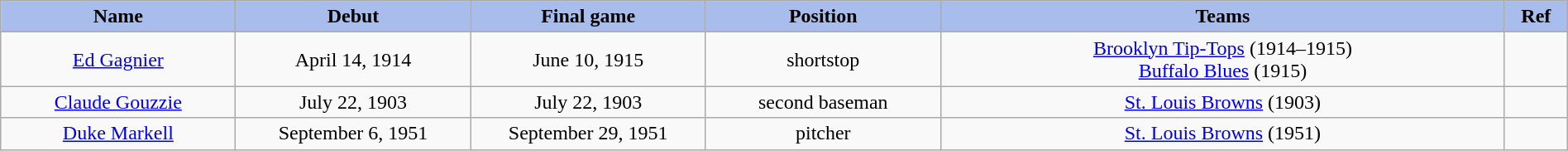<table class="wikitable" style="width: 100%">
<tr>
<th style="background:#a8bdec; width:15%;">Name</th>
<th style="width:15%; background:#a8bdec;">Debut</th>
<th style="width:15%; background:#a8bdec;">Final game</th>
<th style="width:15%; background:#a8bdec;">Position</th>
<th style="width:36%; background:#a8bdec;">Teams</th>
<th style="width:4%; background:#a8bdec;">Ref</th>
</tr>
<tr align=center>
<td><a href='#'>Ed Gagnier</a></td>
<td>April 14, 1914</td>
<td>June 10, 1915</td>
<td>shortstop</td>
<td><a href='#'>Brooklyn Tip-Tops</a> (1914–1915)<br><a href='#'>Buffalo Blues</a> (1915)</td>
<td></td>
</tr>
<tr align=center>
<td><a href='#'>Claude Gouzzie</a></td>
<td>July 22, 1903</td>
<td>July 22, 1903</td>
<td>second baseman</td>
<td><a href='#'>St. Louis Browns</a> (1903)</td>
<td></td>
</tr>
<tr align=center>
<td><a href='#'>Duke Markell</a></td>
<td>September 6, 1951</td>
<td>September 29, 1951</td>
<td>pitcher</td>
<td><a href='#'>St. Louis Browns</a> (1951)</td>
<td></td>
</tr>
</table>
